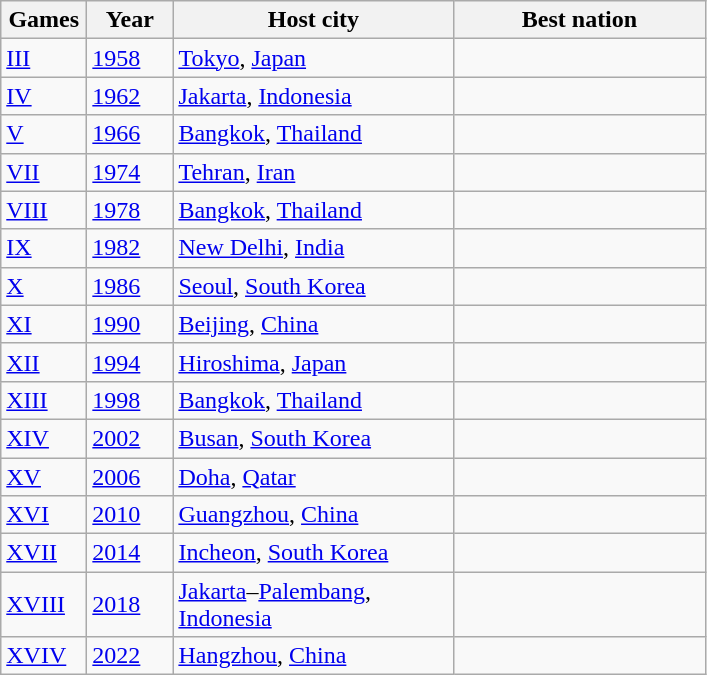<table class=wikitable>
<tr>
<th width=50>Games</th>
<th width=50>Year</th>
<th width=180>Host city</th>
<th width=160>Best nation</th>
</tr>
<tr>
<td><a href='#'>III</a></td>
<td><a href='#'>1958</a></td>
<td><a href='#'>Tokyo</a>, <a href='#'>Japan</a></td>
<td></td>
</tr>
<tr>
<td><a href='#'>IV</a></td>
<td><a href='#'>1962</a></td>
<td><a href='#'>Jakarta</a>, <a href='#'>Indonesia</a></td>
<td></td>
</tr>
<tr>
<td><a href='#'>V</a></td>
<td><a href='#'>1966</a></td>
<td><a href='#'>Bangkok</a>, <a href='#'>Thailand</a></td>
<td></td>
</tr>
<tr>
<td><a href='#'>VII</a></td>
<td><a href='#'>1974</a></td>
<td><a href='#'>Tehran</a>, <a href='#'>Iran</a></td>
<td></td>
</tr>
<tr>
<td><a href='#'>VIII</a></td>
<td><a href='#'>1978</a></td>
<td><a href='#'>Bangkok</a>, <a href='#'>Thailand</a></td>
<td></td>
</tr>
<tr>
<td><a href='#'>IX</a></td>
<td><a href='#'>1982</a></td>
<td><a href='#'>New Delhi</a>, <a href='#'>India</a></td>
<td></td>
</tr>
<tr>
<td><a href='#'>X</a></td>
<td><a href='#'>1986</a></td>
<td><a href='#'>Seoul</a>, <a href='#'>South Korea</a></td>
<td></td>
</tr>
<tr>
<td><a href='#'>XI</a></td>
<td><a href='#'>1990</a></td>
<td><a href='#'>Beijing</a>, <a href='#'>China</a></td>
<td></td>
</tr>
<tr>
<td><a href='#'>XII</a></td>
<td><a href='#'>1994</a></td>
<td><a href='#'>Hiroshima</a>, <a href='#'>Japan</a></td>
<td></td>
</tr>
<tr>
<td><a href='#'>XIII</a></td>
<td><a href='#'>1998</a></td>
<td><a href='#'>Bangkok</a>, <a href='#'>Thailand</a></td>
<td></td>
</tr>
<tr>
<td><a href='#'>XIV</a></td>
<td><a href='#'>2002</a></td>
<td><a href='#'>Busan</a>, <a href='#'>South Korea</a></td>
<td></td>
</tr>
<tr>
<td><a href='#'>XV</a></td>
<td><a href='#'>2006</a></td>
<td><a href='#'>Doha</a>, <a href='#'>Qatar</a></td>
<td></td>
</tr>
<tr>
<td><a href='#'>XVI</a></td>
<td><a href='#'>2010</a></td>
<td><a href='#'>Guangzhou</a>, <a href='#'>China</a></td>
<td></td>
</tr>
<tr>
<td><a href='#'>XVII</a></td>
<td><a href='#'>2014</a></td>
<td><a href='#'>Incheon</a>, <a href='#'>South Korea</a></td>
<td></td>
</tr>
<tr>
<td><a href='#'>XVIII</a></td>
<td><a href='#'>2018</a></td>
<td><a href='#'>Jakarta</a>–<a href='#'>Palembang</a>, <a href='#'>Indonesia</a></td>
<td></td>
</tr>
<tr>
<td><a href='#'>XVIV</a></td>
<td><a href='#'>2022</a></td>
<td><a href='#'>Hangzhou</a>, <a href='#'>China</a></td>
<td></td>
</tr>
</table>
